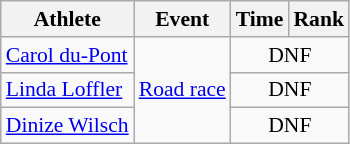<table class=wikitable style="font-size:90%">
<tr>
<th>Athlete</th>
<th>Event</th>
<th>Time</th>
<th>Rank</th>
</tr>
<tr align=center>
<td align=left><a href='#'>Carol du-Pont</a></td>
<td align=left rowspan=3><a href='#'>Road race</a></td>
<td colspan=2>DNF</td>
</tr>
<tr align=center>
<td align=left><a href='#'>Linda Loffler</a></td>
<td colspan=2>DNF</td>
</tr>
<tr align=center>
<td align=left><a href='#'>Dinize Wilsch</a></td>
<td colspan=2>DNF</td>
</tr>
</table>
